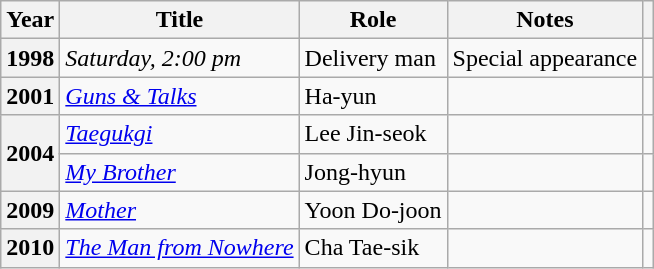<table class="wikitable plainrowheaders sortable">
<tr>
<th scope="col">Year</th>
<th scope="col">Title</th>
<th scope="col">Role</th>
<th scope="col" class="unsortable">Notes</th>
<th scope="col" class="unsortable"></th>
</tr>
<tr>
<th scope="row">1998</th>
<td><em>Saturday, 2:00 pm</em></td>
<td>Delivery man</td>
<td>Special appearance</td>
<td style="text-align:center"></td>
</tr>
<tr>
<th scope="row">2001</th>
<td><em><a href='#'>Guns & Talks</a></em></td>
<td>Ha-yun</td>
<td></td>
<td style="text-align:center"></td>
</tr>
<tr>
<th scope="row" rowspan="2">2004</th>
<td><em><a href='#'>Taegukgi</a></em></td>
<td>Lee Jin-seok</td>
<td></td>
<td style="text-align:center"></td>
</tr>
<tr>
<td><em><a href='#'>My Brother</a></em></td>
<td>Jong-hyun</td>
<td></td>
<td style="text-align:center"></td>
</tr>
<tr>
<th scope="row">2009</th>
<td><em><a href='#'>Mother</a></em></td>
<td>Yoon Do-joon</td>
<td></td>
<td style="text-align:center"></td>
</tr>
<tr>
<th scope="row">2010</th>
<td><em><a href='#'>The Man from Nowhere</a></em></td>
<td>Cha Tae-sik</td>
<td></td>
<td style="text-align:center"></td>
</tr>
</table>
